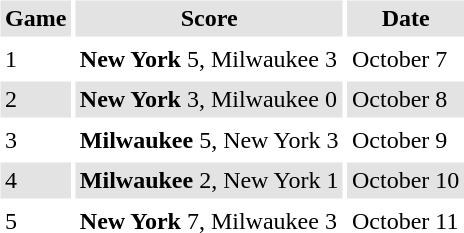<table border="0" cellspacing="3" cellpadding="3">
<tr style="background: #e3e3e3;">
<th>Game</th>
<th>Score</th>
<th>Date</th>
</tr>
<tr>
<td>1</td>
<td><strong>New York</strong> 5, Milwaukee 3</td>
<td>October 7</td>
</tr>
<tr style="background: #e3e3e3;">
<td>2</td>
<td><strong>New York</strong> 3, Milwaukee 0</td>
<td>October 8</td>
</tr>
<tr>
<td>3</td>
<td><strong>Milwaukee</strong> 5, New York 3</td>
<td>October 9</td>
</tr>
<tr style="background: #e3e3e3;">
<td>4</td>
<td><strong>Milwaukee</strong> 2, New York 1</td>
<td>October 10</td>
</tr>
<tr>
<td>5</td>
<td><strong>New York</strong> 7, Milwaukee 3</td>
<td>October 11</td>
</tr>
</table>
